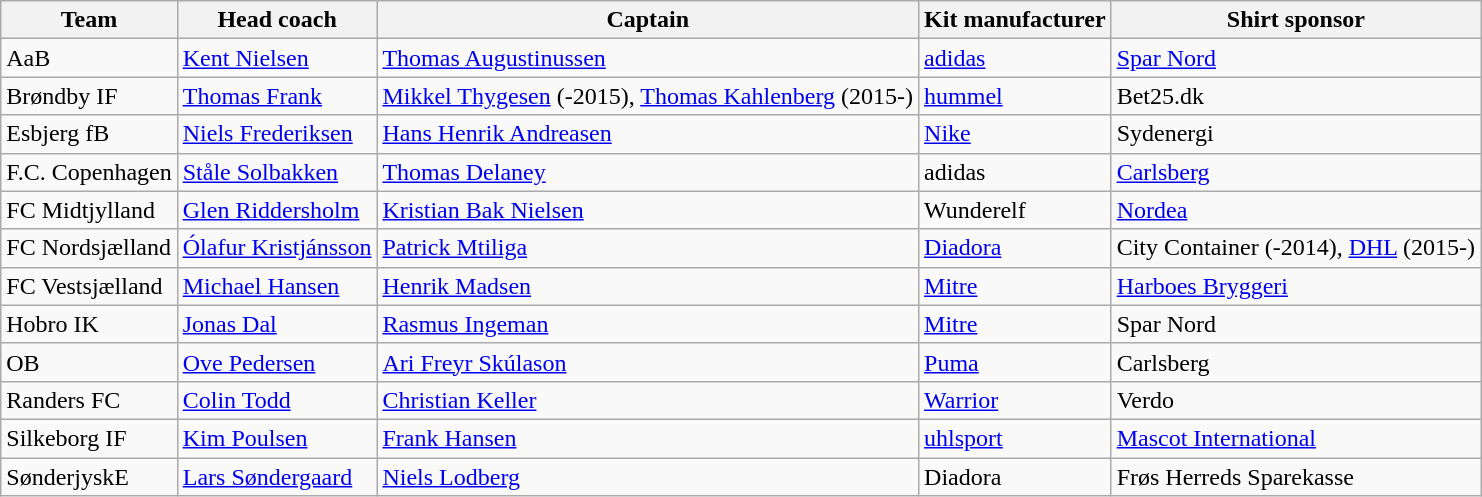<table class="wikitable sortable" style="text-align: left;">
<tr>
<th>Team</th>
<th>Head coach</th>
<th>Captain</th>
<th>Kit manufacturer</th>
<th>Shirt sponsor</th>
</tr>
<tr>
<td>AaB</td>
<td> <a href='#'>Kent Nielsen</a></td>
<td> <a href='#'>Thomas Augustinussen</a></td>
<td><a href='#'>adidas</a></td>
<td><a href='#'>Spar Nord</a></td>
</tr>
<tr>
<td>Brøndby IF</td>
<td> <a href='#'>Thomas Frank</a></td>
<td> <a href='#'>Mikkel Thygesen</a> (-2015), <a href='#'>Thomas Kahlenberg</a> (2015-)</td>
<td><a href='#'>hummel</a></td>
<td>Bet25.dk</td>
</tr>
<tr>
<td>Esbjerg fB</td>
<td> <a href='#'>Niels Frederiksen</a></td>
<td> <a href='#'>Hans Henrik Andreasen</a></td>
<td><a href='#'>Nike</a></td>
<td>Sydenergi</td>
</tr>
<tr>
<td>F.C. Copenhagen</td>
<td> <a href='#'>Ståle Solbakken</a></td>
<td> <a href='#'>Thomas Delaney</a></td>
<td>adidas</td>
<td><a href='#'>Carlsberg</a></td>
</tr>
<tr>
<td>FC Midtjylland</td>
<td> <a href='#'>Glen Riddersholm</a></td>
<td> <a href='#'>Kristian Bak Nielsen</a></td>
<td>Wunderelf</td>
<td><a href='#'>Nordea</a></td>
</tr>
<tr>
<td>FC Nordsjælland</td>
<td> <a href='#'>Ólafur Kristjánsson</a></td>
<td> <a href='#'>Patrick Mtiliga</a></td>
<td><a href='#'>Diadora</a></td>
<td>City Container (-2014), <a href='#'>DHL</a> (2015-)</td>
</tr>
<tr>
<td>FC Vestsjælland</td>
<td> <a href='#'>Michael Hansen</a></td>
<td> <a href='#'>Henrik Madsen</a></td>
<td><a href='#'>Mitre</a></td>
<td><a href='#'>Harboes Bryggeri</a></td>
</tr>
<tr>
<td>Hobro IK</td>
<td> <a href='#'>Jonas Dal</a></td>
<td> <a href='#'>Rasmus Ingeman</a></td>
<td><a href='#'>Mitre</a></td>
<td>Spar Nord</td>
</tr>
<tr>
<td>OB</td>
<td> <a href='#'>Ove Pedersen</a></td>
<td> <a href='#'>Ari Freyr Skúlason</a></td>
<td><a href='#'>Puma</a></td>
<td>Carlsberg</td>
</tr>
<tr>
<td>Randers FC</td>
<td> <a href='#'>Colin Todd</a></td>
<td> <a href='#'>Christian Keller</a></td>
<td><a href='#'>Warrior</a></td>
<td>Verdo</td>
</tr>
<tr>
<td>Silkeborg IF</td>
<td> <a href='#'>Kim Poulsen</a></td>
<td> <a href='#'>Frank Hansen</a></td>
<td><a href='#'>uhlsport</a></td>
<td><a href='#'>Mascot International</a></td>
</tr>
<tr>
<td>SønderjyskE</td>
<td> <a href='#'>Lars Søndergaard</a></td>
<td> <a href='#'>Niels Lodberg</a></td>
<td>Diadora</td>
<td>Frøs Herreds Sparekasse</td>
</tr>
</table>
